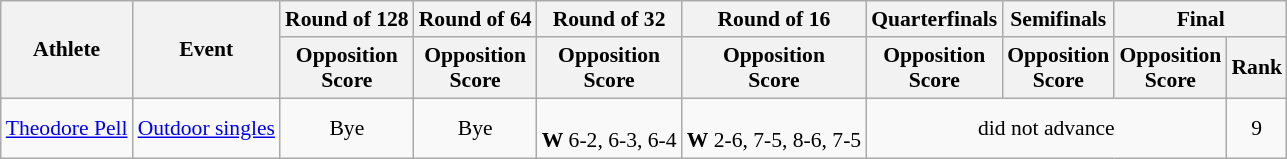<table class=wikitable style="font-size:90%">
<tr>
<th rowspan="2">Athlete</th>
<th rowspan="2">Event</th>
<th>Round of 128</th>
<th>Round of 64</th>
<th>Round of 32</th>
<th>Round of 16</th>
<th>Quarterfinals</th>
<th>Semifinals</th>
<th colspan="2">Final</th>
</tr>
<tr>
<th>Opposition<br>Score</th>
<th>Opposition<br>Score</th>
<th>Opposition<br>Score</th>
<th>Opposition<br>Score</th>
<th>Opposition<br>Score</th>
<th>Opposition<br>Score</th>
<th>Opposition<br>Score</th>
<th>Rank</th>
</tr>
<tr>
<td><a href='#'>Theodore Pell</a></td>
<td><a href='#'>Outdoor singles</a></td>
<td align=center>Bye</td>
<td align=center>Bye</td>
<td align=center> <br> <strong>W</strong> 6-2, 6-3, 6-4</td>
<td align=center> <br> <strong>W</strong> 2-6, 7-5, 8-6, 7-5</td>
<td align=center colspan=3>did not advance</td>
<td align=center>9</td>
</tr>
</table>
